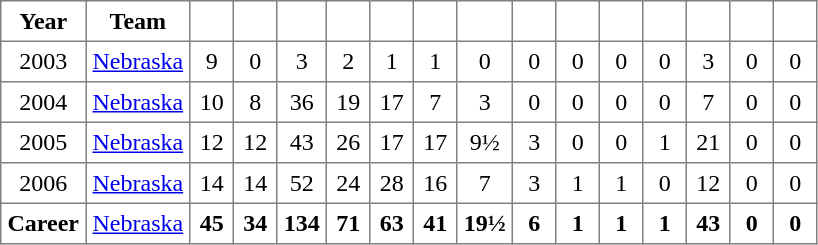<table class="toccolours" border="1" cellpadding="4" cellspacing="0" style="border-collapse: collapse; margin:0;">
<tr>
<th width=25>Year</th>
<th>Team</th>
<th width=20></th>
<th width=20></th>
<th width=20></th>
<th width=20></th>
<th width=20></th>
<th width=20></th>
<th width=20></th>
<th width=20></th>
<th width=20></th>
<th width=20></th>
<th width=20></th>
<th width=20></th>
<th width=20></th>
<th width=20></th>
</tr>
<tr align=center>
<td>2003</td>
<td><a href='#'>Nebraska</a></td>
<td>9</td>
<td>0</td>
<td>3</td>
<td>2</td>
<td>1</td>
<td>1</td>
<td>0</td>
<td>0</td>
<td>0</td>
<td>0</td>
<td>0</td>
<td>3</td>
<td>0</td>
<td>0</td>
</tr>
<tr align=center>
<td>2004</td>
<td><a href='#'>Nebraska</a></td>
<td>10</td>
<td>8</td>
<td>36</td>
<td>19</td>
<td>17</td>
<td>7</td>
<td>3</td>
<td>0</td>
<td>0</td>
<td>0</td>
<td>0</td>
<td>7</td>
<td>0</td>
<td>0</td>
</tr>
<tr align=center>
<td>2005</td>
<td><a href='#'>Nebraska</a></td>
<td>12</td>
<td>12</td>
<td>43</td>
<td>26</td>
<td>17</td>
<td>17</td>
<td>9½</td>
<td>3</td>
<td>0</td>
<td>0</td>
<td>1</td>
<td>21</td>
<td>0</td>
<td>0</td>
</tr>
<tr align=center>
<td>2006</td>
<td><a href='#'>Nebraska</a></td>
<td>14</td>
<td>14</td>
<td>52</td>
<td>24</td>
<td>28</td>
<td>16</td>
<td>7</td>
<td>3</td>
<td>1</td>
<td>1</td>
<td>0</td>
<td>12</td>
<td>0</td>
<td>0</td>
</tr>
<tr align=center>
<td><strong>Career</strong></td>
<td><a href='#'>Nebraska</a></td>
<td><strong>45</strong></td>
<td><strong>34</strong></td>
<td><strong>134</strong></td>
<td><strong>71</strong></td>
<td><strong>63</strong></td>
<td><strong>41</strong></td>
<td><strong>19½</strong></td>
<td><strong>6</strong></td>
<td><strong>1</strong></td>
<td><strong>1</strong></td>
<td><strong>1</strong></td>
<td><strong>43</strong></td>
<td><strong>0</strong></td>
<td><strong>0</strong></td>
</tr>
</table>
